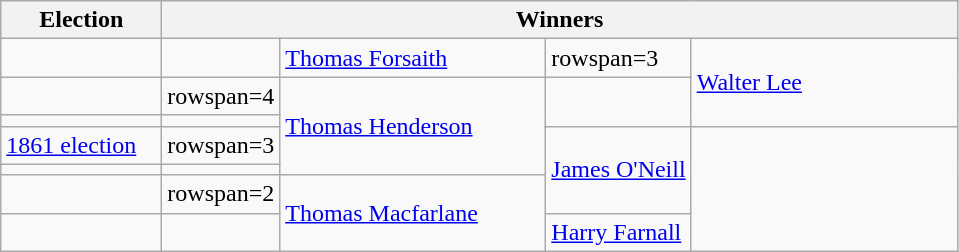<table class=wikitable>
<tr>
<th width=100>Election</th>
<th colspan=4>Winners</th>
</tr>
<tr>
<td></td>
<td></td>
<td width=170><a href='#'>Thomas Forsaith</a></td>
<td>rowspan=3 </td>
<td width=170 rowspan=3><a href='#'>Walter Lee</a></td>
</tr>
<tr>
<td></td>
<td>rowspan=4 </td>
<td rowspan=4><a href='#'>Thomas Henderson</a></td>
</tr>
<tr>
<td></td>
</tr>
<tr>
<td><a href='#'>1861 election</a></td>
<td>rowspan=3 </td>
<td rowspan=3><a href='#'>James O'Neill</a></td>
</tr>
<tr>
<td></td>
</tr>
<tr>
<td></td>
<td>rowspan=2 </td>
<td rowspan=2><a href='#'>Thomas Macfarlane</a></td>
</tr>
<tr>
<td></td>
<td></td>
<td><a href='#'>Harry Farnall</a></td>
</tr>
</table>
